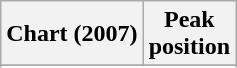<table class="wikitable sortable plainrowheaders" style="text-align:center">
<tr>
<th scope="col">Chart (2007)</th>
<th scope="col">Peak<br> position</th>
</tr>
<tr>
</tr>
<tr>
</tr>
<tr>
</tr>
<tr>
</tr>
</table>
